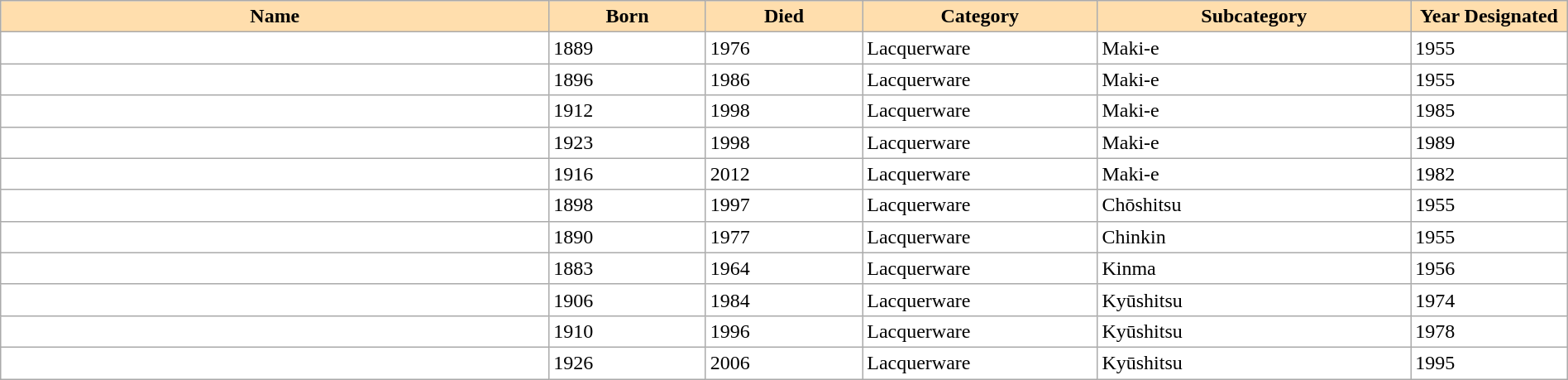<table class="wikitable sortable"  width="100%" style="background:#ffffff;">
<tr>
<th width="35%" align="left" style="background:#ffdead;">Name</th>
<th width="10%" align="left" style="background:#ffdead;">Born</th>
<th width="10%" align="left" style="background:#ffdead;">Died</th>
<th width="15%" align="left" style="background:#ffdead;">Category</th>
<th width="20%" align="left" style="background:#ffdead;">Subcategory</th>
<th width="10%" align="left" style="background:#ffdead;">Year Designated</th>
</tr>
<tr>
<td></td>
<td>1889</td>
<td>1976</td>
<td>Lacquerware</td>
<td>Maki-e</td>
<td>1955</td>
</tr>
<tr>
<td></td>
<td>1896</td>
<td>1986</td>
<td>Lacquerware</td>
<td>Maki-e</td>
<td>1955</td>
</tr>
<tr>
<td></td>
<td>1912</td>
<td>1998</td>
<td>Lacquerware</td>
<td>Maki-e</td>
<td>1985</td>
</tr>
<tr>
<td></td>
<td>1923</td>
<td>1998</td>
<td>Lacquerware</td>
<td>Maki-e</td>
<td>1989</td>
</tr>
<tr>
<td></td>
<td>1916</td>
<td>2012</td>
<td>Lacquerware</td>
<td>Maki-e</td>
<td>1982</td>
</tr>
<tr>
<td></td>
<td>1898</td>
<td>1997</td>
<td>Lacquerware</td>
<td>Chōshitsu</td>
<td>1955</td>
</tr>
<tr>
<td></td>
<td>1890</td>
<td>1977</td>
<td>Lacquerware</td>
<td>Chinkin</td>
<td>1955</td>
</tr>
<tr>
<td></td>
<td>1883</td>
<td>1964</td>
<td>Lacquerware</td>
<td>Kinma</td>
<td>1956</td>
</tr>
<tr>
<td></td>
<td>1906</td>
<td>1984</td>
<td>Lacquerware</td>
<td>Kyūshitsu</td>
<td>1974</td>
</tr>
<tr>
<td></td>
<td>1910</td>
<td>1996</td>
<td>Lacquerware</td>
<td>Kyūshitsu</td>
<td>1978</td>
</tr>
<tr>
<td></td>
<td>1926</td>
<td>2006</td>
<td>Lacquerware</td>
<td>Kyūshitsu</td>
<td>1995</td>
</tr>
</table>
